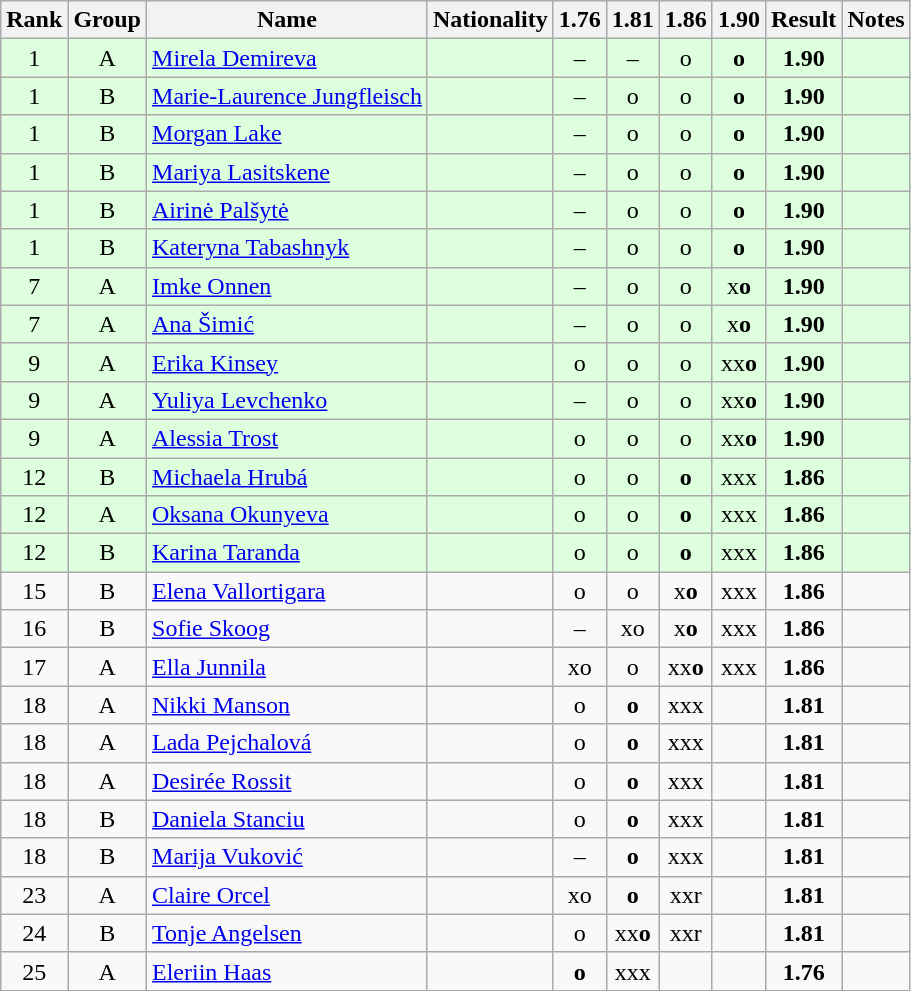<table class="wikitable sortable" style="text-align:center">
<tr>
<th>Rank</th>
<th>Group</th>
<th>Name</th>
<th>Nationality</th>
<th>1.76</th>
<th>1.81</th>
<th>1.86</th>
<th>1.90</th>
<th>Result</th>
<th>Notes</th>
</tr>
<tr bgcolor=ddffdd>
<td>1</td>
<td>A</td>
<td align=left><a href='#'>Mirela Demireva</a></td>
<td align=left></td>
<td>–</td>
<td>–</td>
<td>o</td>
<td><strong>o</strong></td>
<td><strong>1.90</strong></td>
<td></td>
</tr>
<tr bgcolor=ddffdd>
<td>1</td>
<td>B</td>
<td align=left><a href='#'>Marie-Laurence Jungfleisch</a></td>
<td align=left></td>
<td>–</td>
<td>o</td>
<td>o</td>
<td><strong>o</strong></td>
<td><strong>1.90</strong></td>
<td></td>
</tr>
<tr bgcolor=ddffdd>
<td>1</td>
<td>B</td>
<td align=left><a href='#'>Morgan Lake</a></td>
<td align=left></td>
<td>–</td>
<td>o</td>
<td>o</td>
<td><strong>o</strong></td>
<td><strong>1.90</strong></td>
<td></td>
</tr>
<tr bgcolor=ddffdd>
<td>1</td>
<td>B</td>
<td align=left><a href='#'>Mariya Lasitskene</a></td>
<td align=left></td>
<td>–</td>
<td>o</td>
<td>o</td>
<td><strong>o</strong></td>
<td><strong>1.90</strong></td>
<td></td>
</tr>
<tr bgcolor=ddffdd>
<td>1</td>
<td>B</td>
<td align=left><a href='#'>Airinė Palšytė</a></td>
<td align=left></td>
<td>–</td>
<td>o</td>
<td>o</td>
<td><strong>o</strong></td>
<td><strong>1.90</strong></td>
<td></td>
</tr>
<tr bgcolor=ddffdd>
<td>1</td>
<td>B</td>
<td align=left><a href='#'>Kateryna Tabashnyk</a></td>
<td align=left></td>
<td>–</td>
<td>o</td>
<td>o</td>
<td><strong>o</strong></td>
<td><strong>1.90</strong></td>
<td></td>
</tr>
<tr bgcolor=ddffdd>
<td>7</td>
<td>A</td>
<td align=left><a href='#'>Imke Onnen</a></td>
<td align=left></td>
<td>–</td>
<td>o</td>
<td>o</td>
<td>x<strong>o</strong></td>
<td><strong>1.90</strong></td>
<td></td>
</tr>
<tr bgcolor=ddffdd>
<td>7</td>
<td>A</td>
<td align=left><a href='#'>Ana Šimić</a></td>
<td align=left></td>
<td>–</td>
<td>o</td>
<td>o</td>
<td>x<strong>o</strong></td>
<td><strong>1.90</strong></td>
<td></td>
</tr>
<tr bgcolor=ddffdd>
<td>9</td>
<td>A</td>
<td align=left><a href='#'>Erika Kinsey</a></td>
<td align=left></td>
<td>o</td>
<td>o</td>
<td>o</td>
<td>xx<strong>o</strong></td>
<td><strong>1.90</strong></td>
<td></td>
</tr>
<tr bgcolor=ddffdd>
<td>9</td>
<td>A</td>
<td align=left><a href='#'>Yuliya Levchenko</a></td>
<td align=left></td>
<td>–</td>
<td>o</td>
<td>o</td>
<td>xx<strong>o</strong></td>
<td><strong>1.90</strong></td>
<td></td>
</tr>
<tr bgcolor=ddffdd>
<td>9</td>
<td>A</td>
<td align=left><a href='#'>Alessia Trost</a></td>
<td align=left></td>
<td>o</td>
<td>o</td>
<td>o</td>
<td>xx<strong>o</strong></td>
<td><strong>1.90</strong></td>
<td></td>
</tr>
<tr bgcolor=ddffdd>
<td>12</td>
<td>B</td>
<td align=left><a href='#'>Michaela Hrubá</a></td>
<td align=left></td>
<td>o</td>
<td>o</td>
<td><strong>o</strong></td>
<td>xxx</td>
<td><strong>1.86</strong></td>
<td></td>
</tr>
<tr bgcolor=ddffdd>
<td>12</td>
<td>A</td>
<td align=left><a href='#'>Oksana Okunyeva</a></td>
<td align=left></td>
<td>o</td>
<td>o</td>
<td><strong>o</strong></td>
<td>xxx</td>
<td><strong>1.86</strong></td>
<td></td>
</tr>
<tr bgcolor=ddffdd>
<td>12</td>
<td>B</td>
<td align=left><a href='#'>Karina Taranda</a></td>
<td align=left></td>
<td>o</td>
<td>o</td>
<td><strong>o</strong></td>
<td>xxx</td>
<td><strong>1.86</strong></td>
<td></td>
</tr>
<tr>
<td>15</td>
<td>B</td>
<td align=left><a href='#'>Elena Vallortigara</a></td>
<td align=left></td>
<td>o</td>
<td>o</td>
<td>x<strong>o</strong></td>
<td>xxx</td>
<td><strong>1.86</strong></td>
<td></td>
</tr>
<tr>
<td>16</td>
<td>B</td>
<td align=left><a href='#'>Sofie Skoog</a></td>
<td align=left></td>
<td>–</td>
<td>xo</td>
<td>x<strong>o</strong></td>
<td>xxx</td>
<td><strong>1.86</strong></td>
<td></td>
</tr>
<tr>
<td>17</td>
<td>A</td>
<td align=left><a href='#'>Ella Junnila</a></td>
<td align=left></td>
<td>xo</td>
<td>o</td>
<td>xx<strong>o</strong></td>
<td>xxx</td>
<td><strong>1.86</strong></td>
<td></td>
</tr>
<tr>
<td>18</td>
<td>A</td>
<td align=left><a href='#'>Nikki Manson</a></td>
<td align=left></td>
<td>o</td>
<td><strong>o</strong></td>
<td>xxx</td>
<td></td>
<td><strong>1.81</strong></td>
<td></td>
</tr>
<tr>
<td>18</td>
<td>A</td>
<td align=left><a href='#'>Lada Pejchalová</a></td>
<td align=left></td>
<td>o</td>
<td><strong>o</strong></td>
<td>xxx</td>
<td></td>
<td><strong>1.81</strong></td>
<td></td>
</tr>
<tr>
<td>18</td>
<td>A</td>
<td align=left><a href='#'>Desirée Rossit</a></td>
<td align=left></td>
<td>o</td>
<td><strong>o</strong></td>
<td>xxx</td>
<td></td>
<td><strong>1.81</strong></td>
<td></td>
</tr>
<tr>
<td>18</td>
<td>B</td>
<td align=left><a href='#'>Daniela Stanciu</a></td>
<td align=left></td>
<td>o</td>
<td><strong>o</strong></td>
<td>xxx</td>
<td></td>
<td><strong>1.81</strong></td>
<td></td>
</tr>
<tr>
<td>18</td>
<td>B</td>
<td align=left><a href='#'>Marija Vuković</a></td>
<td align=left></td>
<td>–</td>
<td><strong>o</strong></td>
<td>xxx</td>
<td></td>
<td><strong>1.81</strong></td>
<td></td>
</tr>
<tr>
<td>23</td>
<td>A</td>
<td align=left><a href='#'>Claire Orcel</a></td>
<td align=left></td>
<td>xo</td>
<td><strong>o</strong></td>
<td>xxr</td>
<td></td>
<td><strong>1.81</strong></td>
<td></td>
</tr>
<tr>
<td>24</td>
<td>B</td>
<td align=left><a href='#'>Tonje Angelsen</a></td>
<td align=left></td>
<td>o</td>
<td>xx<strong>o</strong></td>
<td>xxr</td>
<td></td>
<td><strong>1.81</strong></td>
<td></td>
</tr>
<tr>
<td>25</td>
<td>A</td>
<td align=left><a href='#'>Eleriin Haas</a></td>
<td align=left></td>
<td><strong>o</strong></td>
<td>xxx</td>
<td></td>
<td></td>
<td><strong>1.76</strong></td>
<td></td>
</tr>
</table>
